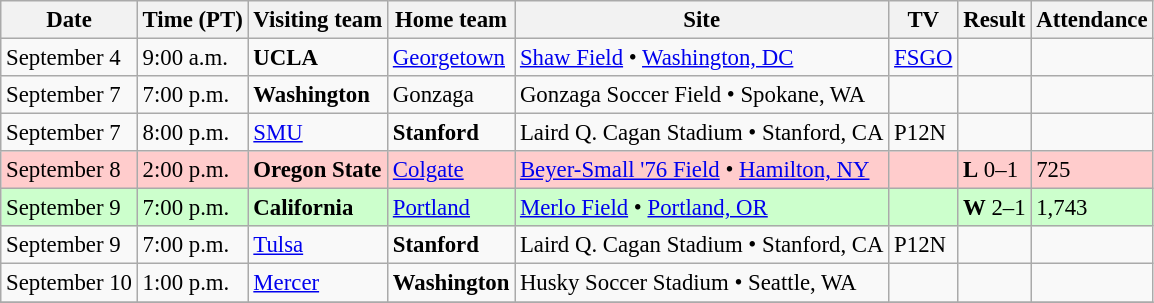<table class="wikitable" style="font-size:95%;">
<tr>
<th>Date</th>
<th>Time (PT)</th>
<th>Visiting team</th>
<th>Home team</th>
<th>Site</th>
<th>TV</th>
<th>Result</th>
<th>Attendance</th>
</tr>
<tr>
<td>September 4</td>
<td>9:00 a.m.</td>
<td><strong>UCLA</strong></td>
<td><a href='#'>Georgetown</a></td>
<td><a href='#'>Shaw Field</a> • <a href='#'>Washington, DC</a></td>
<td><a href='#'>FSGO</a></td>
<td></td>
<td></td>
</tr>
<tr>
<td>September 7</td>
<td>7:00 p.m.</td>
<td><strong>Washington</strong></td>
<td>Gonzaga</td>
<td>Gonzaga Soccer Field • Spokane, WA</td>
<td></td>
<td></td>
<td></td>
</tr>
<tr>
<td>September 7</td>
<td>8:00 p.m.</td>
<td><a href='#'>SMU</a></td>
<td><strong>Stanford</strong></td>
<td>Laird Q. Cagan Stadium • Stanford, CA</td>
<td>P12N</td>
<td></td>
<td></td>
</tr>
<tr style="background:#fcc;">
<td>September 8</td>
<td>2:00 p.m.</td>
<td><strong>Oregon State</strong></td>
<td><a href='#'>Colgate</a></td>
<td><a href='#'>Beyer-Small '76 Field</a> • <a href='#'>Hamilton, NY</a></td>
<td></td>
<td><strong>L</strong> 0–1</td>
<td>725</td>
</tr>
<tr style="background:#cfc;">
<td>September 9</td>
<td>7:00 p.m.</td>
<td><strong>California</strong></td>
<td><a href='#'>Portland</a></td>
<td><a href='#'>Merlo Field</a> • <a href='#'>Portland, OR</a></td>
<td></td>
<td><strong>W</strong> 2–1</td>
<td>1,743</td>
</tr>
<tr>
<td>September 9</td>
<td>7:00 p.m.</td>
<td><a href='#'>Tulsa</a></td>
<td><strong>Stanford</strong></td>
<td>Laird Q. Cagan Stadium • Stanford, CA</td>
<td>P12N</td>
<td></td>
<td></td>
</tr>
<tr>
<td>September 10</td>
<td>1:00 p.m.</td>
<td><a href='#'>Mercer</a></td>
<td><strong>Washington</strong></td>
<td>Husky Soccer Stadium • Seattle, WA</td>
<td></td>
<td></td>
<td></td>
</tr>
<tr>
</tr>
</table>
